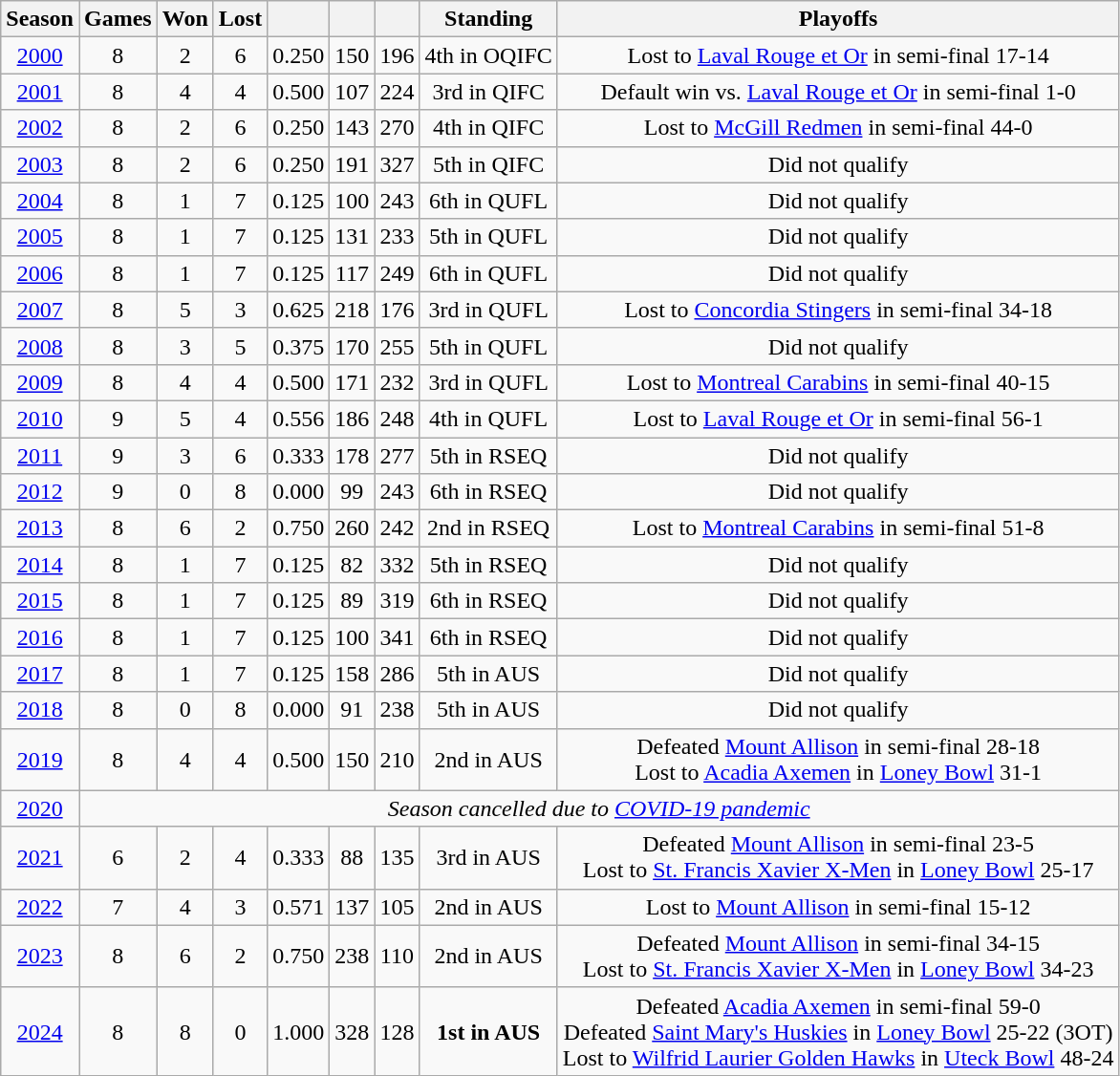<table class="wikitable" style="text-align:center">
<tr>
<th>Season</th>
<th>Games</th>
<th>Won</th>
<th>Lost</th>
<th></th>
<th></th>
<th></th>
<th>Standing</th>
<th>Playoffs</th>
</tr>
<tr align="center">
<td><a href='#'>2000</a></td>
<td>8</td>
<td>2</td>
<td>6</td>
<td>0.250</td>
<td>150</td>
<td>196</td>
<td>4th in OQIFC</td>
<td>Lost to <a href='#'>Laval Rouge et Or</a> in semi-final 17-14</td>
</tr>
<tr align="center">
<td><a href='#'>2001</a></td>
<td>8</td>
<td>4</td>
<td>4</td>
<td>0.500</td>
<td>107</td>
<td>224</td>
<td>3rd in QIFC</td>
<td>Default win vs. <a href='#'>Laval Rouge et Or</a> in semi-final 1-0</td>
</tr>
<tr align="center">
<td><a href='#'>2002</a></td>
<td>8</td>
<td>2</td>
<td>6</td>
<td>0.250</td>
<td>143</td>
<td>270</td>
<td>4th in QIFC</td>
<td>Lost to <a href='#'>McGill Redmen</a> in semi-final 44-0</td>
</tr>
<tr align="center">
<td><a href='#'>2003</a></td>
<td>8</td>
<td>2</td>
<td>6</td>
<td>0.250</td>
<td>191</td>
<td>327</td>
<td>5th in QIFC</td>
<td>Did not qualify</td>
</tr>
<tr align="center">
<td><a href='#'>2004</a></td>
<td>8</td>
<td>1</td>
<td>7</td>
<td>0.125</td>
<td>100</td>
<td>243</td>
<td>6th in QUFL</td>
<td>Did not qualify</td>
</tr>
<tr align="center">
<td><a href='#'>2005</a></td>
<td>8</td>
<td>1</td>
<td>7</td>
<td>0.125</td>
<td>131</td>
<td>233</td>
<td>5th in QUFL</td>
<td>Did not qualify</td>
</tr>
<tr align="center">
<td><a href='#'>2006</a></td>
<td>8</td>
<td>1</td>
<td>7</td>
<td>0.125</td>
<td>117</td>
<td>249</td>
<td>6th in QUFL</td>
<td>Did not qualify</td>
</tr>
<tr align="center">
<td><a href='#'>2007</a></td>
<td>8</td>
<td>5</td>
<td>3</td>
<td>0.625</td>
<td>218</td>
<td>176</td>
<td>3rd in QUFL</td>
<td>Lost to <a href='#'>Concordia Stingers</a> in semi-final 34-18</td>
</tr>
<tr align="center">
<td><a href='#'>2008</a></td>
<td>8</td>
<td>3</td>
<td>5</td>
<td>0.375</td>
<td>170</td>
<td>255</td>
<td>5th in QUFL</td>
<td>Did not qualify</td>
</tr>
<tr align="center">
<td><a href='#'>2009</a></td>
<td>8</td>
<td>4</td>
<td>4</td>
<td>0.500</td>
<td>171</td>
<td>232</td>
<td>3rd in QUFL</td>
<td>Lost to <a href='#'>Montreal Carabins</a> in semi-final 40-15</td>
</tr>
<tr align="center">
<td><a href='#'>2010</a></td>
<td>9</td>
<td>5</td>
<td>4</td>
<td>0.556</td>
<td>186</td>
<td>248</td>
<td>4th in QUFL</td>
<td>Lost to <a href='#'>Laval Rouge et Or</a> in semi-final 56-1</td>
</tr>
<tr align="center">
<td><a href='#'>2011</a></td>
<td>9</td>
<td>3</td>
<td>6</td>
<td>0.333</td>
<td>178</td>
<td>277</td>
<td>5th in RSEQ</td>
<td>Did not qualify</td>
</tr>
<tr align="center">
<td><a href='#'>2012</a></td>
<td>9</td>
<td>0</td>
<td>8</td>
<td>0.000</td>
<td>99</td>
<td>243</td>
<td>6th in RSEQ</td>
<td>Did not qualify</td>
</tr>
<tr align="center">
<td><a href='#'>2013</a></td>
<td>8</td>
<td>6</td>
<td>2</td>
<td>0.750</td>
<td>260</td>
<td>242</td>
<td>2nd in RSEQ</td>
<td>Lost to <a href='#'>Montreal Carabins</a> in semi-final 51-8</td>
</tr>
<tr align="center">
<td><a href='#'>2014</a></td>
<td>8</td>
<td>1</td>
<td>7</td>
<td>0.125</td>
<td>82</td>
<td>332</td>
<td>5th in RSEQ</td>
<td>Did not qualify</td>
</tr>
<tr align="center">
<td><a href='#'>2015</a></td>
<td>8</td>
<td>1</td>
<td>7</td>
<td>0.125</td>
<td>89</td>
<td>319</td>
<td>6th in RSEQ</td>
<td>Did not qualify</td>
</tr>
<tr align="center">
<td><a href='#'>2016</a></td>
<td>8</td>
<td>1</td>
<td>7</td>
<td>0.125</td>
<td>100</td>
<td>341</td>
<td>6th in RSEQ</td>
<td>Did not qualify</td>
</tr>
<tr align="center">
<td><a href='#'>2017</a></td>
<td>8</td>
<td>1</td>
<td>7</td>
<td>0.125</td>
<td>158</td>
<td>286</td>
<td>5th in AUS</td>
<td>Did not qualify</td>
</tr>
<tr align="center">
<td><a href='#'>2018</a></td>
<td>8</td>
<td>0</td>
<td>8</td>
<td>0.000</td>
<td>91</td>
<td>238</td>
<td>5th in AUS</td>
<td>Did not qualify</td>
</tr>
<tr align="center">
<td><a href='#'>2019</a></td>
<td>8</td>
<td>4</td>
<td>4</td>
<td>0.500</td>
<td>150</td>
<td>210</td>
<td>2nd in AUS</td>
<td>Defeated <a href='#'>Mount Allison</a> in semi-final 28-18<br>Lost to <a href='#'>Acadia Axemen</a> in <a href='#'>Loney Bowl</a> 31-1</td>
</tr>
<tr>
<td><a href='#'>2020</a></td>
<td align="center" colSpan="9"><em>Season cancelled due to <a href='#'>COVID-19 pandemic</a></em></td>
</tr>
<tr>
<td><a href='#'>2021</a></td>
<td>6</td>
<td>2</td>
<td>4</td>
<td>0.333</td>
<td>88</td>
<td>135</td>
<td>3rd in AUS</td>
<td>Defeated <a href='#'>Mount Allison</a> in semi-final 23-5<br>Lost to <a href='#'>St. Francis Xavier X-Men</a> in <a href='#'>Loney Bowl</a> 25-17</td>
</tr>
<tr align="center">
<td><a href='#'>2022</a></td>
<td>7</td>
<td>4</td>
<td>3</td>
<td>0.571</td>
<td>137</td>
<td>105</td>
<td>2nd in AUS</td>
<td>Lost to <a href='#'>Mount Allison</a> in semi-final 15-12</td>
</tr>
<tr>
<td><a href='#'>2023</a></td>
<td>8</td>
<td>6</td>
<td>2</td>
<td>0.750</td>
<td>238</td>
<td>110</td>
<td>2nd in AUS</td>
<td>Defeated <a href='#'>Mount Allison</a> in semi-final 34-15<br>Lost to <a href='#'>St. Francis Xavier X-Men</a> in <a href='#'>Loney Bowl</a> 34-23</td>
</tr>
<tr>
<td><a href='#'>2024</a></td>
<td>8</td>
<td>8</td>
<td>0</td>
<td>1.000</td>
<td>328</td>
<td>128</td>
<td><strong>1st in AUS</strong></td>
<td>Defeated <a href='#'>Acadia Axemen</a> in semi-final 59-0<br>Defeated <a href='#'>Saint Mary's Huskies</a> in <a href='#'>Loney Bowl</a> 25-22 (3OT)<br>Lost to <a href='#'>Wilfrid Laurier Golden Hawks</a> in <a href='#'>Uteck Bowl</a> 48-24</td>
</tr>
</table>
